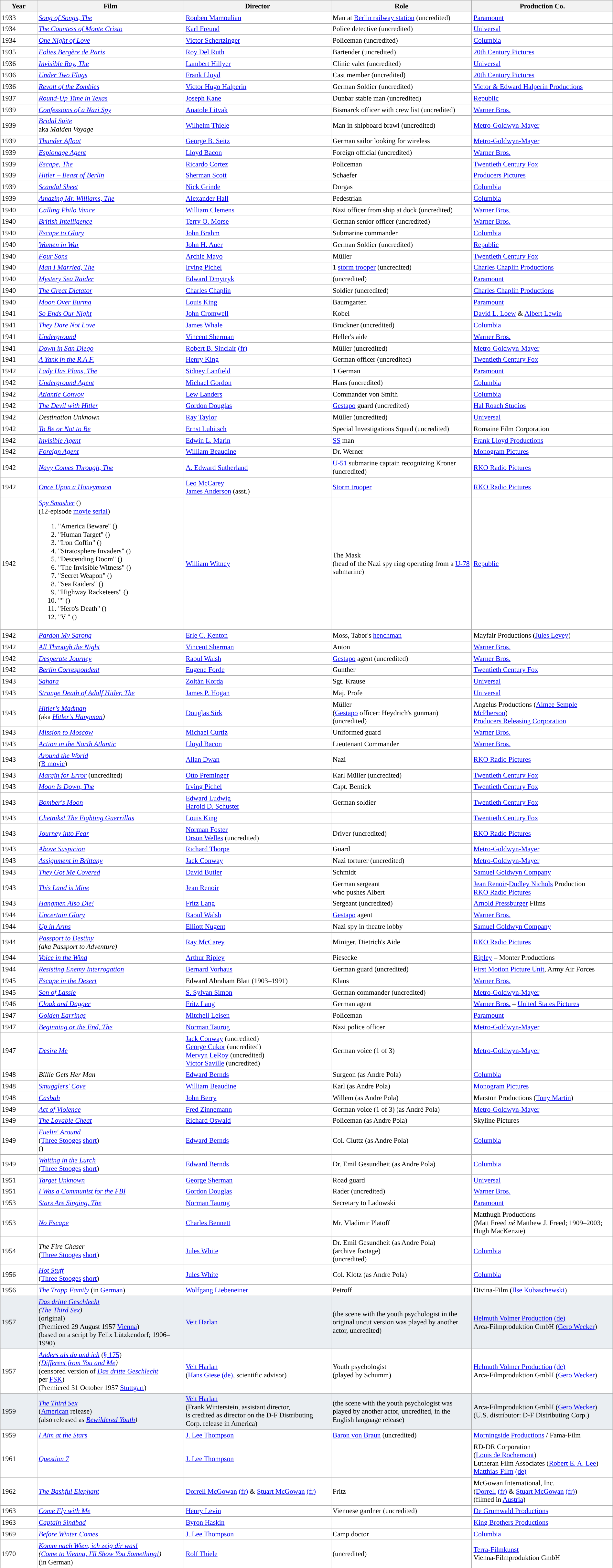<table class="wikitable collapsible sortable" border="0" cellpadding="1" style="color: black; background-color: #FFFFFF; font-size: 90%; width:100%">
<tr>
<th>Year</th>
<th>Film</th>
<th>Director</th>
<th>Role</th>
<th>Production Co.</th>
</tr>
<tr>
<td width="6%;" data-sort-value="1933-07-19">1933</td>
<td width="24%"><em><a href='#'>Song of Songs, The</a></em></td>
<td width="24%;" data-sort-value="Mamoulian, Rouben"><a href='#'>Rouben Mamoulian</a></td>
<td width="23%;" data-sort-value="ZMan">Man at <a href='#'>Berlin railway station</a> (uncredited)</td>
<td width="23%"><a href='#'>Paramount</a></td>
</tr>
<tr>
<td width="6%;" data-sort-value="1934-03-19">1934</td>
<td width="24%"><em><a href='#'>The Countess of Monte Cristo</a></em></td>
<td width="24%;" data-sort-value="Freund Karl"><a href='#'>Karl Freund</a></td>
<td width="23%;" data-sort-value="ZPolice detective">Police detective (uncredited)</td>
<td width="23%"><a href='#'>Universal</a></td>
</tr>
<tr>
<td width="6%;" data-sort-value="1934-09-05">1934</td>
<td width="24%"><em><a href='#'>One Night of Love</a></em></td>
<td width="24%;" data-sort-value="Schertzinger, Victor"><a href='#'>Victor Schertzinger</a></td>
<td width="23%;" data-sort-value="ZPoliceman">Policeman (uncredited)</td>
<td width="23%"><a href='#'>Columbia</a></td>
</tr>
<tr>
<td width="6%">1935</td>
<td width="24%"><em><a href='#'>Folies Bergère de Paris</a></em></td>
<td width="24%;" data-sort-value="Del Ruth, Roy"><a href='#'>Roy Del Ruth</a></td>
<td width="23%;" data-sort-value="ZBartender">Bartender (uncredited)</td>
<td width="23%;" data-sort-value="twentieth century apictures"><a href='#'>20th Century Pictures</a></td>
</tr>
<tr>
<td width="6%;" data-sort-value="1936-01-20">1936</td>
<td width="24%"><em><a href='#'>Invisible Ray, The</a></em></td>
<td width="24%;" data-sort-value="Hillyer Lambert"><a href='#'>Lambert Hillyer</a></td>
<td width="23%;" data-sort-value="ZValet Clinic">Clinic valet (uncredited)</td>
<td width="23%"><a href='#'>Universal</a></td>
</tr>
<tr>
<td width="6%;" data-sort-value="1936-05-01">1936</td>
<td width="24%"><em><a href='#'>Under Two Flags</a></em></td>
<td width="24%;" data-sort-value="Lloyd Frank"><a href='#'>Frank Lloyd</a></td>
<td width="23%;" data-sort-value="ZCast member">Cast member (uncredited)</td>
<td width="23%;" data-sort-value="twentieth century apictures"><a href='#'>20th Century Pictures</a></td>
</tr>
<tr>
<td width="6%;" data-sort-value="1936-06-04">1936</td>
<td width="24%"><em><a href='#'>Revolt of the Zombies</a></em></td>
<td width="24%;" data-sort-value="Halperin Victor Hugo"><a href='#'>Victor Hugo Halperin</a></td>
<td width="23%;" data-sort-value="Zsoldier German">German Soldier (uncredited)</td>
<td width="23%;" data-sort-value="Halperin Victor"><a href='#'>Victor & Edward Halperin Productions</a></td>
</tr>
<tr>
<td width="6%">1937</td>
<td width="24%"><em><a href='#'>Round-Up Time in Texas</a></em></td>
<td width="24%;" data-sort-value="Kane Joseph"><a href='#'>Joseph Kane</a></td>
<td width="23%;" data-sort-value="ZMan Dunbar Stable">Dunbar stable man (uncredited)</td>
<td width="23%"><a href='#'>Republic</a></td>
</tr>
<tr>
<td width="6%;" data-sort-value="1939-05-06">1939</td>
<td width="24%"><em><a href='#'>Confessions of a Nazi Spy</a></em></td>
<td width="24%;" data-sort-value="Litvak, Anatole"><a href='#'>Anatole Litvak</a></td>
<td width="23%;" data-sort-value="ZOfficer Bismark">Bismarck officer with crew list (uncredited)</td>
<td width="23%"><a href='#'>Warner Bros.</a></td>
</tr>
<tr>
<td width="6%"; data-sort-value="1939-05-26">1939</td>
<td width="24%"><em><a href='#'>Bridal Suite</a></em><br>aka <em>Maiden Voyage</em></td>
<td width="24%;" data-sort-value="Thiele Wilhelm"><a href='#'>Wilhelm Thiele</a></td>
<td width="23%;" data-sort-value="Zman ship">Man in shipboard brawl (uncredited)</td>
<td width="23%"><a href='#'>Metro-Goldwyn-Mayer</a></td>
</tr>
<tr>
<td width="6%;" data-sort-value="1939-09-15">1939</td>
<td width="24%"><em><a href='#'>Thunder Afloat</a></em></td>
<td width="24%;" data-sort-value="Seitz, George B."><a href='#'>George B. Seitz</a></td>
<td width="23%;" data-sort-value="ZSailer German">German sailor looking for wireless</td>
<td width="23%"><a href='#'>Metro-Goldwyn-Mayer</a></td>
</tr>
<tr>
<td width="6%;" data-sort-value="1939-09-30">1939</td>
<td width="24%"><em><a href='#'>Espionage Agent</a></em></td>
<td width="24%;" data-sort-value="Bacon, Lloyd"><a href='#'>Lloyd Bacon</a></td>
<td width="23%;" data-sort-value="ZForeign Official">Foreign official (uncredited)</td>
<td width="23%"><a href='#'>Warner Bros.</a></td>
</tr>
<tr>
<td width="6%;" data-sort-value="1939-10-06">1939</td>
<td width="24%"><em><a href='#'>Escape, The</a></em></td>
<td width="24%;" data-sort-value="Cortez, Ricardo"><a href='#'>Ricardo Cortez</a></td>
<td width="23%;" data-sort-value="ZPoliceman">Policeman</td>
<td width="23%"><a href='#'>Twentieth Century Fox</a></td>
</tr>
<tr>
<td width="6%;" data-sort-value="1939-10-08">1939</td>
<td width="24%"><em><a href='#'>Hitler – Beast of Berlin</a></em></td>
<td width="24%;" data-sort-value="Scott, Sherman"><a href='#'>Sherman Scott</a></td>
<td width="23%;" data-sort-value="ASchaefer">Schaefer</td>
<td width="23%"><a href='#'>Producers Pictures</a></td>
</tr>
<tr>
<td width="6%;" data-sort-value="1939-10-16">1939</td>
<td width="24%"><em><a href='#'>Scandal Sheet</a></em></td>
<td width="24%;" data-sort-value="Grinde Nick"><a href='#'>Nick Grinde</a></td>
<td width="23%;" data-sort-value="ADorgas">Dorgas</td>
<td width="23%"><a href='#'>Columbia</a></td>
</tr>
<tr>
<td width="6%;" data-sort-value="1939-11-23">1939</td>
<td width="24%"><em><a href='#'>Amazing Mr. Williams, The</a></em></td>
<td width="24%;" data-sort-value="Hall, Alexander"><a href='#'>Alexander Hall</a></td>
<td width="23%;" data-sort-value="ZPedestrian">Pedestrian</td>
<td width="23%"><a href='#'>Columbia</a></td>
</tr>
<tr>
<td width="6%;" data-sort-value="1940-01-27">1940</td>
<td width="24%"><em><a href='#'>Calling Philo Vance</a></em></td>
<td width="24%;" data-sort-value="Clemens, William"><a href='#'>William Clemens</a></td>
<td width="23%;" data-sort-value="ZOfficer Ship">Nazi officer from ship at dock (uncredited)</td>
<td width="23%"><a href='#'>Warner Bros.</a></td>
</tr>
<tr>
<td width="6%;" data-sort-value="1940-01-29">1940</td>
<td width="24%"><em><a href='#'>British Intelligence</a></em></td>
<td width="24%;" data-sort-value="Morse, Terry O"><a href='#'>Terry O. Morse</a></td>
<td width="23%;" data-sort-value="ZOfficer German">German senior officer (uncredited)</td>
<td width="23%"><a href='#'>Warner Bros.</a></td>
</tr>
<tr>
<td width="6%;" data-sort-value="1940-05-20">1940</td>
<td width="24%"><em><a href='#'>Escape to Glory</a></em></td>
<td width="24%;" data-sort-value="Brahm, John"><a href='#'>John Brahm</a></td>
<td width="23%;" data-sort-value="ZCommander Submarine">Submarine commander</td>
<td width="23%"><a href='#'>Columbia</a></td>
</tr>
<tr>
<td width="6%;" data-sort-value="1940-06-06">1940</td>
<td width="24%"><em><a href='#'>Women in War</a></em></td>
<td width="24%;" data-sort-value="Auer John"><a href='#'>John H. Auer</a></td>
<td width="23%;" data-sort-value="ZSoldier German">German Soldier (uncredited)</td>
<td width="23%"><a href='#'>Republic</a></td>
</tr>
<tr>
<td width="6%;" data-sort-value="1940-06-07">1940</td>
<td width="24%"><em><a href='#'>Four Sons</a></em></td>
<td width="24%;" data-sort-value="Mayo, Archie"><a href='#'>Archie Mayo</a></td>
<td width="23%;" data-sort-value="AMueller">Müller</td>
<td width="23%"><a href='#'>Twentieth Century Fox</a></td>
</tr>
<tr>
<td width="6%;" data-sort-value="1940-08-02">1940</td>
<td width="24%"><em><a href='#'>Man I Married, The</a></em></td>
<td width="24%;" data-sort-value="Pichel, Irving"><a href='#'>Irving Pichel</a></td>
<td width="23%;" data-sort-value="ZStorm Trooper">1 <a href='#'>storm trooper</a> (uncredited)</td>
<td width="23%"><a href='#'>Charles Chaplin Productions</a></td>
</tr>
<tr>
<td width="6%;" data-sort-value="1940-08-05">1940</td>
<td width="24%"><em><a href='#'>Mystery Sea Raider</a></em></td>
<td width="24%;" data-sort-value="Dmytryk Edward"><a href='#'>Edward Dmytryk</a></td>
<td width="23%;" data-sort-value="ZGuard Sentry"> (uncredited)</td>
<td width="23%"><a href='#'>Paramount</a></td>
</tr>
<tr>
<td width="6%;" data-sort-value="1940-10-15">1940</td>
<td width="24%"><em><a href='#'>The Great Dictator</a></em></td>
<td width="24%;" data-sort-value="Chaplin, Charles"><a href='#'>Charles Chaplin</a></td>
<td width="23%;" data-sort-value="ZSoldier">Soldier (uncredited)</td>
<td width="23%"><a href='#'>Charles Chaplin Productions</a></td>
</tr>
<tr>
<td width="6%;" data-sort-value="1940-12-11">1940</td>
<td width="24%"><em><a href='#'>Moon Over Burma</a></em></td>
<td width="24%;" data-sort-value="King, Louis"><a href='#'>Louis King</a></td>
<td width="23%;" data-sort-value="ABaumgarten">Baumgarten</td>
<td width="23%"><a href='#'>Paramount</a></td>
</tr>
<tr>
<td width="6%;" data-sort-value="1941-01-21">1941</td>
<td width="24%"><em><a href='#'>So Ends Our Night</a></em></td>
<td width="24%;" data-sort-value="Cromwell, John"><a href='#'>John Cromwell</a></td>
<td width="23%;" data-sort-value="AKkobel">Kobel</td>
<td width="23%;" data-sort-value="Loew David L"><a href='#'>David L. Loew</a> & <a href='#'>Albert Lewin</a></td>
</tr>
<tr>
<td width="6%;" data-sort-value="1941-05-16">1941</td>
<td width="24%"><em><a href='#'>They Dare Not Love</a></em></td>
<td width="24%;" data-sort-value="Whale, James"><a href='#'>James Whale</a></td>
<td width="23%;" data-sort-value="ABruckner">Bruckner (uncredited)</td>
<td width="23%"><a href='#'>Columbia</a></td>
</tr>
<tr>
<td width="6%;" data-sort-value="1941-06-18">1941</td>
<td width="24%"><em><a href='#'>Underground</a></em></td>
<td width="24%;" data-sort-value="Sherman, Vincent"><a href='#'>Vincent Sherman</a></td>
<td width="23%;" data-sort-value="ZAid Heller">Heller's aide</td>
<td width="23%"><a href='#'>Warner Bros.</a></td>
</tr>
<tr>
<td width="6%;" data-sort-value="1941-08-00">1941</td>
<td width="24%"><em><a href='#'>Down in San Diego</a></em></td>
<td width="24%;" data-sort-value="Sinclair, Robert B."><a href='#'>Robert B. Sinclair</a> <a href='#'>(fr)</a></td>
<td width="23%;" data-sort-value="AMueller">Müller (uncredited)</td>
<td width="23%"><a href='#'>Metro-Goldwyn-Mayer</a></td>
</tr>
<tr>
<td width="6%;" data-sort-value="1941-09-25">1941</td>
<td width="24%"><em><a href='#'>A Yank in the R.A.F.</a></em></td>
<td width="24%;" data-sort-value="King, Henry"><a href='#'>Henry King</a></td>
<td width="23%;" data-sort-value="ZOfficer German">German officer (uncredited)</td>
<td width="23%"><a href='#'>Twentieth Century Fox</a></td>
</tr>
<tr>
<td width="6%;" data-sort-value="1942-01-20">1942</td>
<td width="24%"><em><a href='#'>Lady Has Plans, The</a></em></td>
<td width="24%;" data-sort-value="Lanfield Sidney"><a href='#'>Sidney Lanfield</a></td>
<td width="23%;" data-sort-value="ZGerman">1 German</td>
<td width="23%"><a href='#'>Paramount</a></td>
</tr>
<tr>
<td width="6%">1942</td>
<td width="24%"><em><a href='#'>Underground Agent</a></em></td>
<td width="24%;" data-sort-value="Gordon, Michael"><a href='#'>Michael Gordon</a></td>
<td width="23%;" data-sort-value="AHans">Hans (uncredited)</td>
<td width="23%"><a href='#'>Columbia</a></td>
</tr>
<tr>
<td width="6%;" data-sort-value="1942-07-02">1942</td>
<td width="24%"><em><a href='#'>Atlantic Convoy</a></em></td>
<td width="24%;" data-sort-value="Landers, Lew"><a href='#'>Lew Landers</a></td>
<td width="23%;" data-sort-value="ASmith Von Commander">Commander von Smith</td>
<td width="23%"><a href='#'>Columbia</a></td>
</tr>
<tr>
<td width="6%;" data-sort-value="1942-10-18">1942</td>
<td width="24%"><em><a href='#'>The Devil with Hitler</a></em></td>
<td width="24%;" data-sort-value="Douglas Gordon"><a href='#'>Gordon Douglas</a></td>
<td width="23%;" data-sort-value="ZGuard Gestapo"><a href='#'>Gestapo</a> guard (uncredited)</td>
<td width="23%;" data-sort-value="Roach Hal"><a href='#'>Hal Roach Studios</a></td>
</tr>
<tr>
<td width="6%">1942</td>
<td width="24%"><em>Destination Unknown</em></td>
<td width="24%;" data-sort-value="Taylor, Ray"><a href='#'>Ray Taylor</a></td>
<td width="23%;" data-sort-value="AMueller">Müller (uncredited)</td>
<td width="23%"><a href='#'>Universal</a></td>
</tr>
<tr>
<td width="6%">1942</td>
<td width="24%"><em><a href='#'>To Be or Not to Be</a></em></td>
<td width="24%;" data-sort-value="Lubitsch, Ernst"><a href='#'>Ernst Lubitsch</a></td>
<td width="23%;" data-sort-value="ZAgent Special Investigations Squad">Special Investigations Squad (uncredited)</td>
<td width="23%">Romaine Film Corporation</td>
</tr>
<tr>
<td width="6%">1942</td>
<td width="24%"><em><a href='#'>Invisible Agent</a></em></td>
<td width="24%;" data-sort-value="Marin, Edwin L."><a href='#'>Edwin L. Marin</a></td>
<td width="23%;" data-sort-value="ZSS man"><a href='#'>SS</a> man</td>
<td width="23%"><a href='#'>Frank Lloyd Productions</a></td>
</tr>
<tr>
<td width="6%">1942</td>
<td width="24%"><em><a href='#'>Foreign Agent</a></em></td>
<td width="24%;" data-sort-value="Beaudine, William"><a href='#'>William Beaudine</a></td>
<td width="23%;" data-sort-value="AWerner">Dr. Werner</td>
<td width="23%"><a href='#'>Monogram Pictures</a></td>
</tr>
<tr>
<td width="6%">1942</td>
<td width="24%"><em><a href='#'>Navy Comes Through, The</a></em></td>
<td width="24%;" data-sort-value="Sutherland, A. Edward"><a href='#'>A. Edward Sutherland</a></td>
<td width="23%;" data-sort-value="ZCaptain Submarine"><a href='#'>U-51</a> submarine captain recognizing Kroner (uncredited)</td>
<td width="23%"><a href='#'>RKO Radio Pictures</a></td>
</tr>
<tr>
<td width="6%">1942</td>
<td width="24%"><em><a href='#'>Once Upon a Honeymoon</a></em></td>
<td width="24%;" data-sort-value="McCarey, Leo"><a href='#'>Leo McCarey</a><br><a href='#'>James Anderson</a> (asst.)</td>
<td width="23%;" data-sort-value="ZStorm Trooper"><a href='#'>Storm trooper</a></td>
<td width="23%"><a href='#'>RKO Radio Pictures</a></td>
</tr>
<tr>
<td width="6%;" data-sort-value="1942-04-04">1942</td>
<td width="24%"><em><a href='#'>Spy Smasher</a></em> ()<br> (12-episode <a href='#'>movie serial</a>)<br><ol><li>"America Beware" ()</li><li>"Human Target" ()</li><li>"Iron Coffin" ()</li><li>"Stratosphere Invaders" ()</li><li>"Descending Doom" ()</li><li>"The Invisible Witness" ()</li><li>"Secret Weapon" ()</li><li>"Sea Raiders" ()</li><li>"Highway Racketeers" ()</li><li>"" ()</li><li>"Hero's Death" ()</li><li>"V " ()</li></ol></td>
<td width="24%;" data-sort-value="Witney, William"><a href='#'>William Witney</a></td>
<td width="23%;" data-sort-value="AMask">The Mask<br>(head of the Nazi spy ring operating from a <a href='#'>U-78</a> submarine)</td>
<td width="23%"><a href='#'>Republic</a></td>
</tr>
<tr>
<td width="6%;" data-sort-value="1942-08-08">1942</td>
<td width="24%"><em><a href='#'>Pardon My Sarong</a></em></td>
<td width="24%;" data-sort-value="Kenton, Erle C."><a href='#'>Erle C. Kenton</a></td>
<td width="23%;" data-sort-value="AMoss">Moss, Tabor's <a href='#'>henchman</a></td>
<td width="23%">Mayfair Productions (<a href='#'>Jules Levey</a>)</td>
</tr>
<tr>
<td width="6%;" data-sort-value="1942-01-10">1942</td>
<td width="24%"><em><a href='#'>All Through the Night</a></em></td>
<td width="24%;" data-sort-value="Sherman, Vincent"><a href='#'>Vincent Sherman</a></td>
<td width="23%;" data-sort-value="AAnton">Anton</td>
<td width="23%"><a href='#'>Warner Bros.</a></td>
</tr>
<tr>
<td width="6%">1942</td>
<td width="24%"><em><a href='#'>Desperate Journey</a></em></td>
<td width="24%;" data-sort-value="Walsh, Raoul"><a href='#'>Raoul Walsh</a></td>
<td width="23%;" data-sort-value="ZGestapo"><a href='#'>Gestapo</a> agent (uncredited)</td>
<td width="23%"><a href='#'>Warner Bros.</a></td>
</tr>
<tr>
<td width="6%">1942</td>
<td width="24%"><em><a href='#'>Berlin Correspondent</a></em></td>
<td width="24%;" data-sort-value="Forde, Eugene"><a href='#'>Eugene Forde</a></td>
<td width="23%;" data-sort-value="AGunther">Gunther</td>
<td width="23%"><a href='#'>Twentieth Century Fox</a></td>
</tr>
<tr>
<td width="6%;" data-sort-value="1943-09-02">1943</td>
<td width="24%"><em><a href='#'>Sahara</a></em></td>
<td width="24%;" data-sort-value="Korda, Zoltán"><a href='#'>Zoltán Korda</a></td>
<td width="23%;" data-sort-value="AKrause Sargent">Sgt. Krause</td>
<td width="23%"><a href='#'>Universal</a></td>
</tr>
<tr>
<td width="6%;" data-sort-value="1943-09-10">1943</td>
<td width="24%"><em><a href='#'>Strange Death of Adolf Hitler, The</a></em></td>
<td width="24%;" data-sort-value="Hogan, James P."><a href='#'>James P. Hogan</a></td>
<td width="23%;" data-sort-value="AProfe Major">Maj. Profe</td>
<td width="23%"><a href='#'>Universal</a></td>
</tr>
<tr>
<td width="6%;" data-sort-value="1943-06-10">1943</td>
<td width="24%"><em><a href='#'>Hitler's Madman</a></em><br>(aka <em><a href='#'>Hitler's Hangman</a>)</em></td>
<td width="24%;" data-sort-value="Sirk, Douglas"><a href='#'>Douglas Sirk</a></td>
<td width="23%;" data-sort-value="AMueller">Müller<br>(<a href='#'>Gestapo</a> officer: Heydrich's gunman)<br>(uncredited)</td>
<td width="23%">Angelus Productions (<a href='#'>Aimee Semple McPherson</a>)<br><a href='#'>Producers Releasing Corporation</a></td>
</tr>
<tr>
<td width="6%;" data-sort-value="1943-04-28">1943</td>
<td width="24%"><em><a href='#'>Mission to Moscow</a></em></td>
<td width="24%;" data-sort-value="Curtiz, Michael"><a href='#'>Michael Curtiz</a></td>
<td width="23%;" data-sort-value="ZGuard">Uniformed guard</td>
<td width="23%"><a href='#'>Warner Bros.</a></td>
</tr>
<tr>
<td width="6%;" data-sort-value="1943-05-21">1943</td>
<td width="24%"><em><a href='#'>Action in the North Atlantic</a></em></td>
<td width="24%;" data-sort-value="Bacon, Lloyd"><a href='#'>Lloyd Bacon</a></td>
<td width="23%;" data-sort-value="ZCommander Lieutenant">Lieutenant Commander</td>
<td width="23%"><a href='#'>Warner Bros.</a></td>
</tr>
<tr>
<td width="6%;" data-sort-value="1943-11-24">1943</td>
<td width="24%"><em><a href='#'>Around the World</a></em><br>(<a href='#'>B movie</a>)</td>
<td width="24%;" data-sort-value="Dwan Allan"><a href='#'>Allan Dwan</a></td>
<td width="23%;" data-sort-value="ZCommander Lieutenant">Nazi</td>
<td width="23%"><a href='#'>RKO Radio Pictures</a></td>
</tr>
<tr>
<td width="6%">1943</td>
<td width="24%"><em><a href='#'>Margin for Error</a></em> (uncredited)</td>
<td width="24%;" data-sort-value="Preminger, Otto"><a href='#'>Otto Preminger</a></td>
<td width="23%;" data-sort-value="AMoeller Kark">Karl Müller (uncredited)</td>
<td width="23%"><a href='#'>Twentieth Century Fox</a></td>
</tr>
<tr>
<td width="6%">1943</td>
<td width="24%"><em><a href='#'>Moon Is Down, The</a></em></td>
<td width="24%;" data-sort-value="Pichel, Irving"><a href='#'>Irving Pichel</a></td>
<td width="23%;" data-sort-value="ABentick Captain">Capt. Bentick</td>
<td width="23%"><a href='#'>Twentieth Century Fox</a></td>
</tr>
<tr>
<td width="6%">1943</td>
<td width="24%"><em><a href='#'>Bomber's Moon</a></em></td>
<td width="24%;" data-sort-value="Ludwig, Edward"><a href='#'>Edward Ludwig</a><br><a href='#'>Harold D. Schuster</a></td>
<td width="23%;" data-sort-value="ZSoldier German">German soldier</td>
<td width="23%"><a href='#'>Twentieth Century Fox</a></td>
</tr>
<tr>
<td width="6%">1943</td>
<td width="24%"><em><a href='#'>Chetniks! The Fighting Guerrillas</a></em></td>
<td width="24%;" data-sort-value="King, Louis"><a href='#'>Louis King</a></td>
<td width="23%;" data-sort-value="ZGuard Sentry"></td>
<td width="23%"><a href='#'>Twentieth Century Fox</a></td>
</tr>
<tr>
<td width="6%">1943</td>
<td width="24%"><em><a href='#'>Journey into Fear</a></em></td>
<td width="24%;" data-sort-value="Foster, Norman"><a href='#'>Norman Foster</a><br><a href='#'>Orson Welles</a> (uncredited)</td>
<td width="23%;" data-sort-value="ZDriver">Driver (uncredited)</td>
<td width="23%"><a href='#'>RKO Radio Pictures</a></td>
</tr>
<tr>
<td width="6%">1943</td>
<td width="24%"><em><a href='#'>Above Suspicion</a></em></td>
<td width="24%;" data-sort-value="Thorpe, Richard"><a href='#'>Richard Thorpe</a></td>
<td width="23%;" data-sort-value="ZGuard">Guard</td>
<td width="23%"><a href='#'>Metro-Goldwyn-Mayer</a></td>
</tr>
<tr>
<td width="6%">1943</td>
<td width="24%"><em><a href='#'>Assignment in Brittany</a></em></td>
<td width="24%;" data-sort-value="Conway, Jack"><a href='#'>Jack Conway</a></td>
<td width="23%;" data-sort-value="ZNazi guard">Nazi torturer (uncredited)</td>
<td width="23%"><a href='#'>Metro-Goldwyn-Mayer</a></td>
</tr>
<tr>
<td width="6%">1943</td>
<td width="24%"><em><a href='#'>They Got Me Covered</a></em></td>
<td width="24%;" data-sort-value="Butler, David"><a href='#'>David Butler</a></td>
<td width="23%;" data-sort-value="ASchmidt">Schmidt</td>
<td width="23%"><a href='#'>Samuel Goldwyn Company</a></td>
</tr>
<tr>
<td width="6%">1943</td>
<td width="24%"><em><a href='#'>This Land is Mine</a></em></td>
<td width="24%;" data-sort-value="Renoir, Jean"><a href='#'>Jean Renoir</a></td>
<td width="23%;" data-sort-value="ZSergeant German">German sergeant<br>who pushes Albert</td>
<td width="23%;" data-sort-value="RKO Radio Pictures"><a href='#'>Jean Renoir</a>-<a href='#'>Dudley Nichols</a> Production<br><a href='#'>RKO Radio Pictures</a></td>
</tr>
<tr>
<td width="6%">1943</td>
<td width="24%"><em><a href='#'>Hangmen Also Die!</a></em></td>
<td width="24%;" data-sort-value="Lang, Fritz"><a href='#'>Fritz Lang</a></td>
<td width="23%;" data-sort-value="ZSergeant">Sergeant (uncredited)</td>
<td width="23%"><a href='#'>Arnold Pressburger</a> Films</td>
</tr>
<tr>
<td width="6%">1944</td>
<td width="24%"><em><a href='#'>Uncertain Glory</a></em></td>
<td width="24%;" data-sort-value="Walsh, Raoul"><a href='#'>Raoul Walsh</a></td>
<td width="23%;" data-sort-value="ZGestapo agent"><a href='#'>Gestapo</a> agent</td>
<td width="23%"><a href='#'>Warner Bros.</a></td>
</tr>
<tr>
<td width="6%">1944</td>
<td width="24%"><em><a href='#'>Up in Arms</a></em></td>
<td width="24%;" data-sort-value="Nugent, Elliott"><a href='#'>Elliott Nugent</a></td>
<td width="23%;" data-sort-value="ZSpy German">Nazi spy in theatre lobby</td>
<td width="23%"><a href='#'>Samuel Goldwyn Company</a></td>
</tr>
<tr>
<td width="6%">1944</td>
<td width="24%"><em><a href='#'>Passport to Destiny</a></em><br><em>(aka Passport to Adventure)</em></td>
<td width="24%;" data-sort-value="McCarey, Ray"><a href='#'>Ray McCarey</a></td>
<td width="23%;" data-sort-value="AMiniger">Miniger, Dietrich's Aide</td>
<td width="23%"><a href='#'>RKO Radio Pictures</a></td>
</tr>
<tr>
<td width="6%">1944</td>
<td width="24%"><em><a href='#'>Voice in the Wind</a></em></td>
<td width="24%;" data-sort-value="Ripley, Arthur"><a href='#'>Arthur Ripley</a></td>
<td width="23%;" data-sort-value="APiesecke">Piesecke</td>
<td width="23%"><a href='#'>Ripley</a> – Monter Productions</td>
</tr>
<tr>
<td width="6%">1944</td>
<td width="24%"><em><a href='#'>Resisting Enemy Interrogation</a></em></td>
<td width="24%;" data-sort-value="Vorhaus, Bernard"><a href='#'>Bernard Vorhaus</a></td>
<td width="23%;" data-sort-value="ZGuard German">German guard (uncredited)</td>
<td width="23%"><a href='#'>First Motion Picture Unit</a>, Army Air Forces</td>
</tr>
<tr>
<td width="6%">1945</td>
<td width="24%"><em><a href='#'>Escape in the Desert</a></em></td>
<td width="24%;" data-sort-value="Blatt, Edward Abraham">Edward Abraham Blatt (1903–1991)</td>
<td width="23%;" data-sort-value="AKlaus">Klaus</td>
<td width="23%"><a href='#'>Warner Bros.</a></td>
</tr>
<tr>
<td width="6%">1945</td>
<td width="24%"><em><a href='#'>Son of Lassie</a></em></td>
<td width="24%;" data-sort-value="Simon, S. Sylvan"><a href='#'>S. Sylvan Simon</a></td>
<td width="23%;" data-sort-value="ZCommander German">German commander (uncredited)</td>
<td width="23%"><a href='#'>Metro-Goldwyn-Mayer</a></td>
</tr>
<tr>
<td width="6%">1946</td>
<td width="24%"><em><a href='#'>Cloak and Dagger</a></em></td>
<td width="24%;" data-sort-value="Lang, Fritz"><a href='#'>Fritz Lang</a></td>
<td width="23%;" data-sort-value="ZAgent German">German agent</td>
<td width="23%"><a href='#'>Warner Bros.</a> – <a href='#'>United States Pictures</a></td>
</tr>
<tr>
<td width="6%">1947</td>
<td width="24%"><em><a href='#'>Golden Earrings</a></em></td>
<td width="24%;" data-sort-value="Leisen Mitchell"><a href='#'>Mitchell Leisen</a></td>
<td width="23%;" data-sort-value="ZPoliceman">Policeman</td>
<td width="23%"><a href='#'>Paramount</a></td>
</tr>
<tr>
<td width="6%">1947</td>
<td width="24%"><em><a href='#'>Beginning or the End, The</a></em></td>
<td width="24%;" data-sort-value="Taurog, Norman"><a href='#'>Norman Taurog</a></td>
<td width="23%;" data-sort-value="ZPolice Nazi">Nazi police officer</td>
<td width="23%"><a href='#'>Metro-Goldwyn-Mayer</a></td>
</tr>
<tr>
<td width="6%">1947</td>
<td width="24%"><em><a href='#'>Desire Me</a></em></td>
<td width="24%;" data-sort-value="Conway, Jack"><a href='#'>Jack Conway</a> (uncredited)<br><a href='#'>George Cukor</a> (uncredited)<br><a href='#'>Mervyn LeRoy</a> (uncredited)<br><a href='#'>Victor Saville</a> (uncredited)</td>
<td width="23%;" data-sort-value="ZVoice German">German voice (1 of 3)</td>
<td width="23%"><a href='#'>Metro-Goldwyn-Mayer</a></td>
</tr>
<tr>
<td width="6%;" data-sort-value="1948 09 09">1948</td>
<td width="24%"><em>Billie Gets Her Man</em></td>
<td width="24%;" data-sort-value="Bernds Edward"><a href='#'>Edward Bernds</a></td>
<td width="23%;" data-sort-value="ZSurgeon">Surgeon (as Andre Pola)</td>
<td width="23%"><a href='#'>Columbia</a></td>
</tr>
<tr>
<td width="6%;" data-sort-value="1948-10-10">1948</td>
<td width="24%"><em><a href='#'>Smugglers' Cove</a></em></td>
<td width="24%;" data-sort-value="Beaudine, William"><a href='#'>William Beaudine</a></td>
<td width="23%;" data-sort-value="Karl">Karl (as Andre Pola)</td>
<td width="23%"><a href='#'>Monogram Pictures</a></td>
</tr>
<tr>
<td width="6%;" data-sort-value="1948-04-00">1948</td>
<td width="24%"><em><a href='#'>Casbah</a></em></td>
<td width="24%;" data-sort-value="Berry, John"><a href='#'>John Berry</a></td>
<td width="23%" ; data-sort-value="AWillem">Willem (as Andre Pola)</td>
<td width="23%">Marston Productions (<a href='#'>Tony Martin</a>)</td>
</tr>
<tr>
<td width="6%;" data-sort-value="1949-01-02">1949</td>
<td width="24%"><em><a href='#'>Act of Violence</a></em></td>
<td width="24%;" data-sort-value="Zinnemann John"><a href='#'>Fred Zinnemann</a></td>
<td width="23%;" data-sort-value="ZVoice German">German voice (1 of 3) (as André Pola)</td>
<td width="23%"><a href='#'>Metro-Goldwyn-Mayer</a></td>
</tr>
<tr>
<td width="6%;" data-sort-value="1949 05 11">1949</td>
<td width="24%"><em><a href='#'>The Lovable Cheat</a></em></td>
<td width="24%;" data-sort-value="Oswald Richard"><a href='#'>Richard Oswald</a></td>
<td width="23%;" data-sort-value="ZPoliceman">Policeman (as Andre Pola)</td>
<td width="23%">Skyline Pictures</td>
</tr>
<tr>
<td width="6%;" data-sort-value="1949 07 07">1949</td>
<td width="24%"><em><a href='#'>Fuelin' Around</a></em><br>(<a href='#'>Three Stooges</a> <a href='#'>short</a>)<br>()</td>
<td width="24%;" data-sort-value="Bernds Edward"><a href='#'>Edward Bernds</a></td>
<td width="23%;" data-sort-value="ACluttz Emil">Col. Cluttz (as Andre Pola)</td>
<td width="23%"><a href='#'>Columbia</a></td>
</tr>
<tr>
<td width="6%;" data-sort-value="1949 09 08">1949</td>
<td width="24%"><em><a href='#'>Waiting in the Lurch</a></em><br>(<a href='#'>Three Stooges</a> <a href='#'>short</a>)</td>
<td width="24%;" data-sort-value="Bernds Edward"><a href='#'>Edward Bernds</a></td>
<td width="23%;" data-sort-value="AGesundheit Emil">Dr. Emil Gesundheit (as Andre Pola)</td>
<td width="23%"><a href='#'>Columbia</a></td>
</tr>
<tr>
<td width="6%">1951</td>
<td width="24%"><em><a href='#'>Target Unknown</a></em></td>
<td width="24%;" data-sort-value="Sherman, George"><a href='#'>George Sherman</a></td>
<td width="23%;" data-sort-value="ZGuard Road">Road guard</td>
<td width="23%"><a href='#'>Universal</a></td>
</tr>
<tr>
<td width="6%">1951</td>
<td width="24%"><em><a href='#'>I Was a Communist for the FBI</a></em></td>
<td width="24%;" data-sort-value="Douglas, Gordon"><a href='#'>Gordon Douglas</a></td>
<td width="23%;" data-sort-value="ARader">Rader (uncredited)</td>
<td width="23%"><a href='#'>Warner Bros.</a></td>
</tr>
<tr>
<td width="6%">1953</td>
<td width="24%"><em><a href='#'>Stars Are Singing, The</a></em></td>
<td width="24%;" data-sort-value="Taurog, Norman"><a href='#'>Norman Taurog</a></td>
<td width="23%;" data-sort-value="ZSecretary">Secretary to Ladowski</td>
<td width="23%"><a href='#'>Paramount</a></td>
</tr>
<tr>
<td width="6%">1953</td>
<td width="24%"><em><a href='#'>No Escape</a></em></td>
<td width="24%;" data-sort-value="Bennett, Charles"><a href='#'>Charles Bennett</a></td>
<td width="23%;" data-sort-value="APlatof Vladimir">Mr. Vladimir Platoff</td>
<td width="23%">Matthugh Productions<br>(Matt Freed <em>né</em> Matthew J. Freed; 1909–2003;<br>Hugh MacKenzie)</td>
</tr>
<tr>
<td width="6%;" data-sort-value="1954 09 30">1954</td>
<td width="24%"><em>The Fire Chaser</em><br>(<a href='#'>Three Stooges</a> <a href='#'>short</a>)</td>
<td width="24%;" data-sort-value="White Jules"><a href='#'>Jules White</a></td>
<td width="23%;" data-sort-value="AGesundheit Emil">Dr. Emil Gesundheit (as Andre Pola)<br>(archive footage)<br>(uncredited)</td>
<td width="23%"><a href='#'>Columbia</a></td>
</tr>
<tr>
<td width="6%;" data-sort-value="1956 09 06">1956</td>
<td width="24%"><em><a href='#'>Hot Stuff</a></em><br>(<a href='#'>Three Stooges</a> <a href='#'>short</a>)</td>
<td width="24%;" data-sort-value="White Jules"><a href='#'>Jules White</a></td>
<td width="23%;" data-sort-value="AKlotz">Col. Klotz (as Andre Pola)</td>
<td width="23%"><a href='#'>Columbia</a></td>
</tr>
<tr>
<td width="6%">1956</td>
<td width="24%;" data-sort-value="Trapp Family"><em><a href='#'>The Trapp Family</a></em> (in <a href='#'>German</a>)</td>
<td width="24%;" data-sort-value="Liebeneiner, Wolfgang"><a href='#'>Wolfgang Liebeneiner</a></td>
<td width="23%;" data-sort-value="APetroff">Petroff</td>
<td width="23%">Divina-Film (<a href='#'>Ilse Kubaschewski</a>)</td>
</tr>
<tr>
<td width="6%;" data-sort-value="1957 08 29" style="background:#EAEEF2;">1957</td>
<td width="24%;" data-sort-value="Third Sex;" style="background:#EAEEF2;"><em><a href='#'>Das dritte Geschlecht</a></em><br><em>(<a href='#'>The Third Sex</a>)</em><br>(original)<br>(Premiered 29 August 1957 <a href='#'>Vienna</a>)<br>(based on a script by Felix Lützkendorf; 1906–1990)</td>
<td width="24%;" style="background:#EAEEF2;" data-sort-value="Harlan, Veit"><a href='#'>Veit Harlan</a></td>
<td width="23%;" style="background:#EAEEF2;">(the scene with the youth psychologist in the original uncut version was played by another actor, uncredited)</td>
<td width="23%;" ; style="background:#EAEEF2;" data-sort-value="Volmer Helmuth"><a href='#'>Helmuth Volmer Production</a> <a href='#'>(de)</a><br>Arca-Filmproduktion GmbH (<a href='#'>Gero Wecker</a>)</td>
</tr>
<tr>
<td width="6%;" data-sort-value="1957 10 31">1957</td>
<td width="24%;" data-sort-value="Third Sex;"><em><a href='#'>Anders als du und ich</a></em> (<a href='#'>§ 175</a>)<br><em>(<a href='#'>Different from You and Me</a>)</em><br>(censored version of <em><a href='#'>Das dritte Geschlecht</a></em><br>per <a href='#'>FSK</a>)<br>(Premiered 31 October 1957 <a href='#'>Stuttgart</a>)</td>
<td width="24%;" data-sort-value="Harlan, Veit"><a href='#'>Veit Harlan</a><br>(<a href='#'>Hans Giese</a> <a href='#'>(de)</a>, scientific advisor)</td>
<td width="23%;" data-sort-value="Zpsychologist">Youth psychologist<br>(played by Schumm)</td>
<td width="23%;" data-sort-value="Volmer Helmuth"><a href='#'>Helmuth Volmer Production</a> <a href='#'>(de)</a><br>Arca-Filmproduktion GmbH (<a href='#'>Gero Wecker</a>)</td>
</tr>
<tr>
<td width="6%;" data-sort-value="1959 03 25;" style="background:#EAEEF2;">1959</td>
<td width="24%;" data-sort-value="Third Sex;" style="background:#EAEEF2;"><em><a href='#'>The Third Sex</a></em><br>(<a href='#'>American</a> release)<br>(also released as <em><a href='#'>Bewildered Youth</a>)</em></td>
<td width="24%;" style="background:#EAEEF2;" data-sort-value="Harlan, Veit"><a href='#'>Veit Harlan</a><br>(Frank Winterstein, assistant director,<br>is credited as director on the D-F Distributing Corp. release in America)</td>
<td width="23%;" style="background:#EAEEF2;">(the scene with the youth psychologist was played by another actor, uncredited, in the English language release)</td>
<td width="23%;" style="background:#EAEEF2;">Arca-Filmproduktion GmbH (<a href='#'>Gero Wecker</a>)<br>(U.S. distributor: D-F Distributing Corp.)</td>
</tr>
<tr>
<td width="6%">1959</td>
<td width="24%"><em><a href='#'>I Aim at the Stars</a></em></td>
<td width="24%;" data-sort-value="Thompson, J. Lee"><a href='#'>J. Lee Thompson</a></td>
<td width="23%;" data-sort-value="ABraun von Magnus"><a href='#'>Baron von Braun</a> (uncredited)</td>
<td width="23%"><a href='#'>Morningside Productions</a> / Fama-Film</td>
</tr>
<tr>
<td width="6%;" data-sort-value="1961-03-01">1961</td>
<td width="24%"><em><a href='#'>Question 7</a></em></td>
<td width="24%;" data-sort-value="Thompson, J. Lee"><a href='#'>J. Lee Thompson</a></td>
<td width="23%"></td>
<td width="23%">RD-DR Corporation<br>(<a href='#'>Louis de Rochemont</a>)<br>Lutheran Film Associates (<a href='#'>Robert E. A. Lee</a>)<br><a href='#'>Matthias-Film</a> <a href='#'>(de)</a></td>
</tr>
<tr>
<td width="6%">1962</td>
<td width="24%"><em><a href='#'>The Bashful Elephant</a></em></td>
<td width="24%;" data-sort-value="McGowan, Dorrell"><a href='#'>Dorrell McGowan</a> <a href='#'>(fr)</a> & <a href='#'>Stuart McGowan</a> <a href='#'>(fr)</a></td>
<td width="23%;" data-sort-value="AFritz">Fritz</td>
<td width="23%">McGowan International, Inc.<br>(<a href='#'>Dorrell</a> <a href='#'>(fr)</a> & <a href='#'>Stuart McGowan</a> <a href='#'>(fr)</a>)<br>(filmed in <a href='#'>Austria</a>)</td>
</tr>
<tr>
<td width="6%">1963</td>
<td width="24%"><em><a href='#'>Come Fly with Me</a></em></td>
<td width="24%;" data-sort-value="Levin, Henry"><a href='#'>Henry Levin</a></td>
<td width="23%;" data-sort-value="ZGardner Viennese">Viennese gardner (uncredited)</td>
<td width="23%"><a href='#'>De Grumwald Productions</a></td>
</tr>
<tr>
<td width="6%">1963</td>
<td width="24%"><em><a href='#'>Captain Sindbad</a></em></td>
<td width="24%;" data-sort-value="Haskin, Byron"><a href='#'>Byron Haskin</a></td>
<td width="23%"></td>
<td width="23%"><a href='#'>King Brothers Productions</a></td>
</tr>
<tr>
<td width="6%">1969</td>
<td width="24%"><em><a href='#'>Before Winter Comes</a></em></td>
<td width="24%;" data-sort-value="Thompson, J. Lee"><a href='#'>J. Lee Thompson</a></td>
<td width="23%;" data-sort-value="ZDoctor Camp">Camp doctor</td>
<td width="23%"><a href='#'>Columbia</a></td>
</tr>
<tr>
<td width="6%">1970</td>
<td width="24%"><em><a href='#'>Komm nach Wien, ich zeig dir was!</a></em><br><em>(<a href='#'>Come to Vienna, I'll Show You Something!</a>)</em><br>(in German)</td>
<td width="24%;" data-sort-value="Thiele, Rolf"><a href='#'>Rolf Thiele</a></td>
<td width="23%">(uncredited)</td>
<td width="23%"><a href='#'>Terra-Filmkunst</a><br>Vienna-Filmproduktion GmbH</td>
</tr>
</table>
